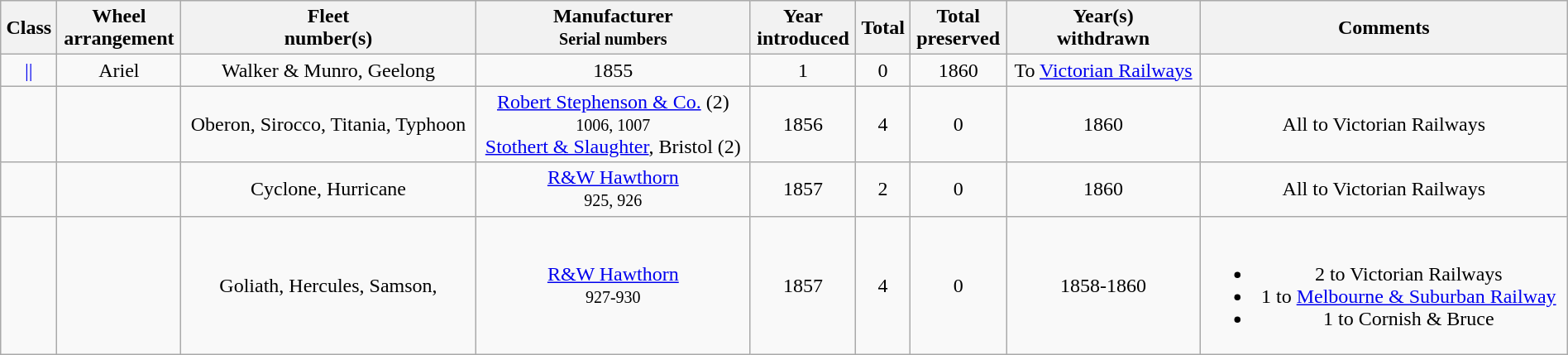<table class="wikitable" style="text-align:center; width: 100%">
<tr>
<th>Class</th>
<th>Wheel<br>arrangement</th>
<th>Fleet<br>number(s)</th>
<th>Manufacturer<br><small>Serial numbers</small></th>
<th>Year<br>introduced</th>
<th>Total</th>
<th>Total<br>preserved</th>
<th>Year(s)<br>withdrawn</th>
<th>Comments</th>
</tr>
<tr>
<td><a href='#'>  || </a></td>
<td>Ariel</td>
<td>Walker & Munro, Geelong</td>
<td>1855</td>
<td>1</td>
<td>0</td>
<td>1860</td>
<td>To <a href='#'>Victorian Railways</a></td>
</tr>
<tr>
<td><a href='#'> </a></td>
<td></td>
<td>Oberon, Sirocco, Titania, Typhoon</td>
<td><a href='#'>Robert Stephenson & Co.</a> (2)<br><small>1006, 1007</small><br><a href='#'>Stothert & Slaughter</a>, Bristol (2)</td>
<td>1856</td>
<td>4</td>
<td>0</td>
<td>1860</td>
<td>All to Victorian Railways</td>
</tr>
<tr>
<td><a href='#'> </a></td>
<td></td>
<td>Cyclone, Hurricane</td>
<td><a href='#'>R&W Hawthorn</a><br><small>925, 926</small></td>
<td>1857</td>
<td>2</td>
<td>0</td>
<td>1860</td>
<td>All to Victorian Railways</td>
</tr>
<tr>
<td><a href='#'> </a></td>
<td></td>
<td>Goliath, Hercules, Samson, </td>
<td><a href='#'>R&W Hawthorn</a><br><small>927-930</small></td>
<td>1857</td>
<td>4</td>
<td>0</td>
<td>1858-1860</td>
<td><br><ul><li>2 to Victorian Railways</li><li>1 to <a href='#'>Melbourne & Suburban Railway</a></li><li>1 to Cornish & Bruce</li></ul></td>
</tr>
</table>
